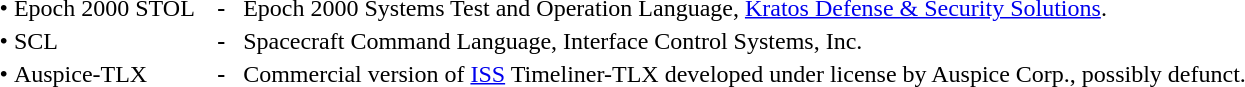<table style="align: center; text-align: left; border: 0; border-color: white">
<tr style="vertical-align: top;">
<td style="text-align: center;">•</td>
<td style="width:15%;">Epoch 2000 STOL</td>
<td style="width:3%; text-align: right;"><strong>-</strong>  </td>
<td>Epoch 2000 Systems Test and Operation Language, <a href='#'>Kratos Defense & Security Solutions</a>.</td>
</tr>
<tr style="vertical-align: top;">
<td style="text-align: center;">•</td>
<td style="width:15%;">SCL</td>
<td style="width:3%; text-align: right;"><strong>-</strong>  </td>
<td>Spacecraft Command Language, Interface Control Systems, Inc.</td>
</tr>
<tr style="vertical-align: top;">
<td style="text-align: center;">•</td>
<td style="width:15%;">Auspice-TLX</td>
<td style="width:3%; text-align: right;"><strong>-</strong>  </td>
<td>Commercial version of <a href='#'>ISS</a> Timeliner-TLX developed under license by Auspice Corp., possibly defunct.</td>
</tr>
</table>
